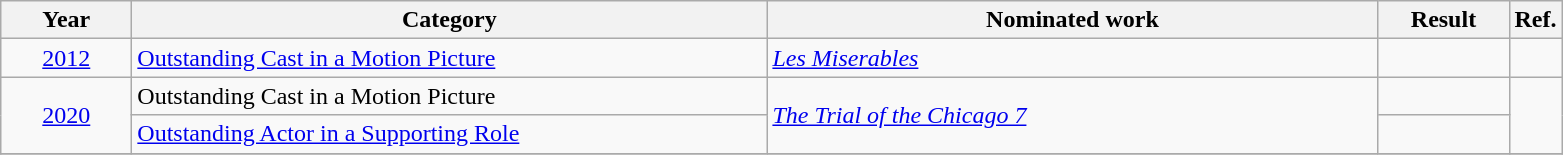<table class=wikitable>
<tr>
<th scope="col" style="width:5em;">Year</th>
<th scope="col" style="width:26em;">Category</th>
<th scope="col" style="width:25em;">Nominated work</th>
<th scope="col" style="width:5em;">Result</th>
<th>Ref.</th>
</tr>
<tr>
<td style="text-align:center;"><a href='#'>2012</a></td>
<td><a href='#'>Outstanding Cast in a Motion Picture</a></td>
<td><em><a href='#'>Les Miserables</a></em></td>
<td></td>
<td style="text-align:center;"></td>
</tr>
<tr>
<td style="text-align:center;", rowspan=2><a href='#'>2020</a></td>
<td>Outstanding Cast in a Motion Picture</td>
<td rowspan=2><em><a href='#'>The Trial of the Chicago 7</a></em></td>
<td></td>
<td rowspan=2, style="text-align:center;"></td>
</tr>
<tr>
<td><a href='#'>Outstanding Actor in a Supporting Role</a></td>
<td></td>
</tr>
<tr>
</tr>
</table>
